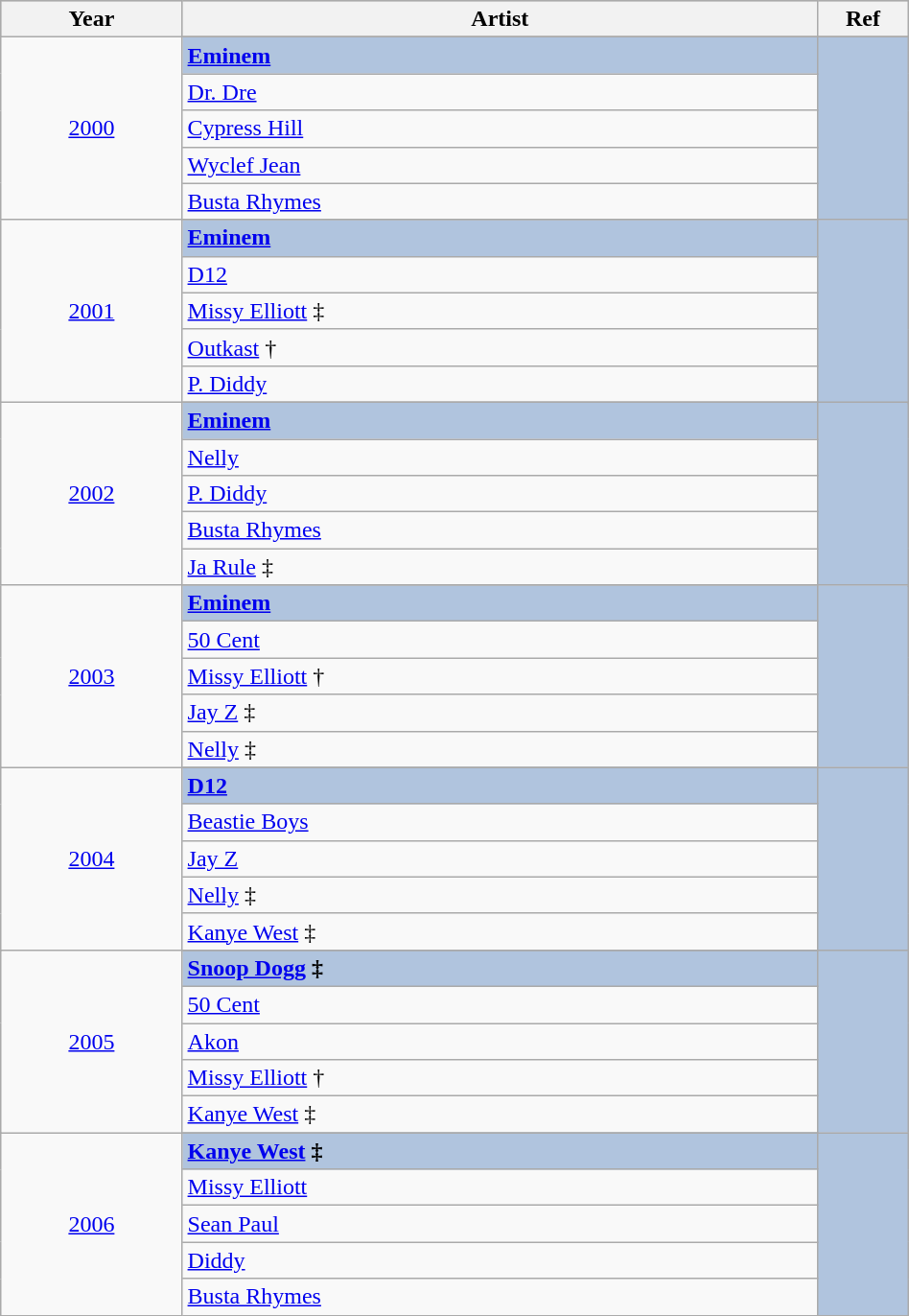<table class="wikitable" style="width:50%;">
<tr style="background:#bebebe;">
<th style="width:10%;">Year</th>
<th style="width:35%;">Artist</th>
<th style="width:5%;">Ref</th>
</tr>
<tr>
<td rowspan="6" align="center"><a href='#'>2000</a></td>
</tr>
<tr style="background:#B0C4DE">
<td><strong><a href='#'>Eminem</a></strong></td>
<td rowspan="6" align="center"></td>
</tr>
<tr>
<td><a href='#'>Dr. Dre</a></td>
</tr>
<tr>
<td><a href='#'>Cypress Hill</a></td>
</tr>
<tr>
<td><a href='#'>Wyclef Jean</a></td>
</tr>
<tr>
<td><a href='#'>Busta Rhymes</a></td>
</tr>
<tr>
<td rowspan="6" align="center"><a href='#'>2001</a></td>
</tr>
<tr style="background:#B0C4DE">
<td><strong><a href='#'>Eminem</a></strong></td>
<td rowspan="6" align="center"></td>
</tr>
<tr>
<td><a href='#'>D12</a></td>
</tr>
<tr>
<td><a href='#'>Missy Elliott</a> ‡</td>
</tr>
<tr>
<td><a href='#'>Outkast</a> †</td>
</tr>
<tr>
<td><a href='#'>P. Diddy</a></td>
</tr>
<tr>
<td rowspan="6" align="center"><a href='#'>2002</a></td>
</tr>
<tr style="background:#B0C4DE">
<td><strong><a href='#'>Eminem</a></strong></td>
<td rowspan="6" align="center"></td>
</tr>
<tr>
<td><a href='#'>Nelly</a></td>
</tr>
<tr>
<td><a href='#'>P. Diddy</a></td>
</tr>
<tr>
<td><a href='#'>Busta Rhymes</a></td>
</tr>
<tr>
<td><a href='#'>Ja Rule</a> ‡</td>
</tr>
<tr>
<td rowspan="6" align="center"><a href='#'>2003</a></td>
</tr>
<tr style="background:#B0C4DE">
<td><strong><a href='#'>Eminem</a></strong></td>
<td rowspan="6" align="center"></td>
</tr>
<tr>
<td><a href='#'>50 Cent</a></td>
</tr>
<tr>
<td><a href='#'>Missy Elliott</a> †</td>
</tr>
<tr>
<td><a href='#'>Jay Z</a> ‡</td>
</tr>
<tr>
<td><a href='#'>Nelly</a> ‡</td>
</tr>
<tr>
<td rowspan="6" align="center"><a href='#'>2004</a></td>
</tr>
<tr style="background:#B0C4DE">
<td><strong><a href='#'>D12</a></strong></td>
<td rowspan="6" align="center"></td>
</tr>
<tr>
<td><a href='#'>Beastie Boys</a></td>
</tr>
<tr>
<td><a href='#'>Jay Z</a></td>
</tr>
<tr>
<td><a href='#'>Nelly</a> ‡</td>
</tr>
<tr>
<td><a href='#'>Kanye West</a> ‡</td>
</tr>
<tr>
<td rowspan="6" align="center"><a href='#'>2005</a></td>
</tr>
<tr style="background:#B0C4DE">
<td><strong><a href='#'>Snoop Dogg</a> ‡</strong></td>
<td rowspan="6" align="center"></td>
</tr>
<tr>
<td><a href='#'>50 Cent</a></td>
</tr>
<tr>
<td><a href='#'>Akon</a></td>
</tr>
<tr>
<td><a href='#'>Missy Elliott</a> †</td>
</tr>
<tr>
<td><a href='#'>Kanye West</a> ‡</td>
</tr>
<tr>
<td rowspan="6" align="center"><a href='#'>2006</a></td>
</tr>
<tr style="background:#B0C4DE">
<td><strong><a href='#'>Kanye West</a> ‡</strong></td>
<td rowspan="6" align="center"></td>
</tr>
<tr>
<td><a href='#'>Missy Elliott</a></td>
</tr>
<tr>
<td><a href='#'>Sean Paul</a></td>
</tr>
<tr>
<td><a href='#'>Diddy</a></td>
</tr>
<tr>
<td><a href='#'>Busta Rhymes</a></td>
</tr>
</table>
